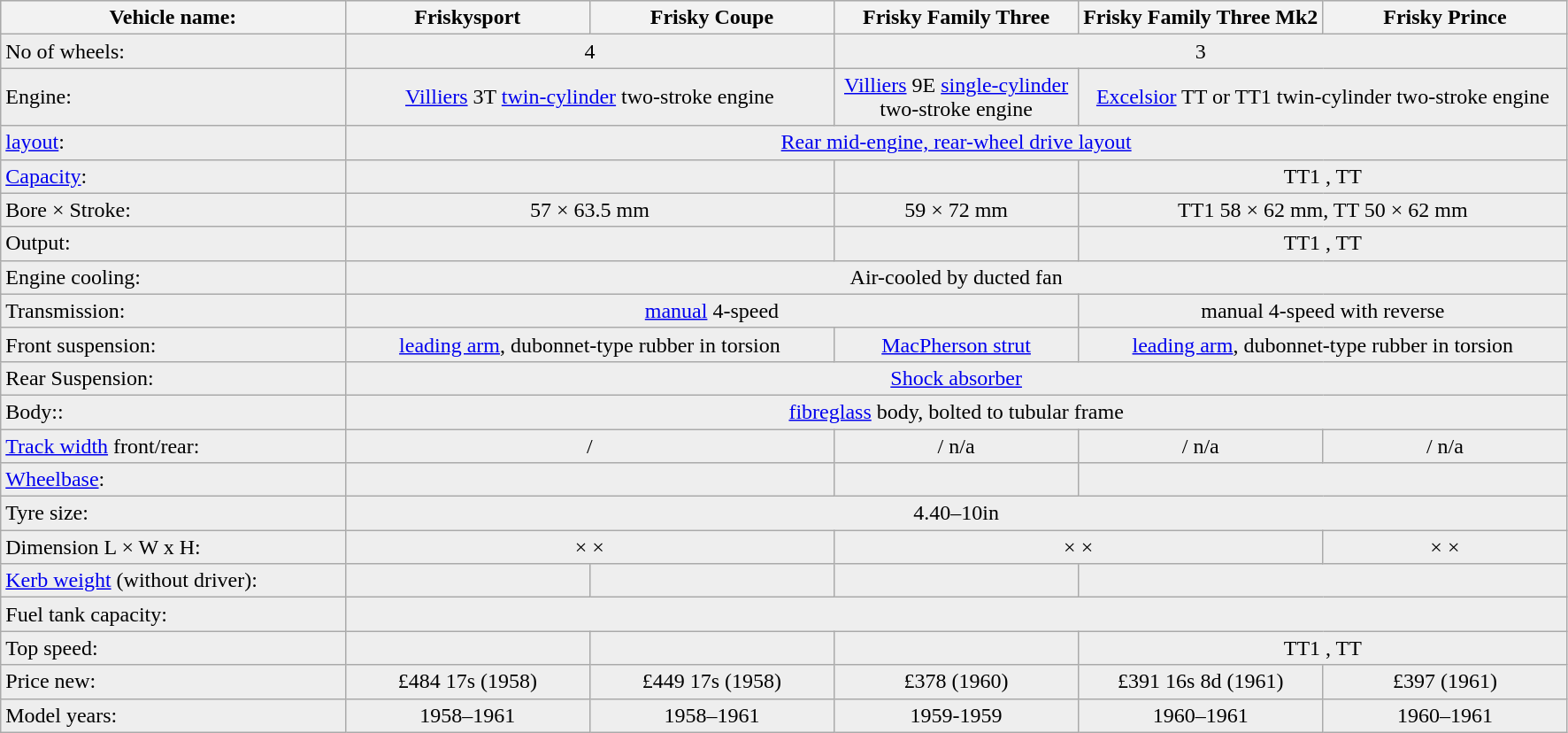<table class="wikitable">
<tr style="background:#DDDDDD;">
<th width="22%">Vehicle name:</th>
<th width="15.6%">Friskysport</th>
<th width="15.6%">Frisky Coupe</th>
<th width="15.6%">Frisky Family Three</th>
<th width="15.6%">Frisky Family Three Mk2</th>
<th width="15.6%">Frisky Prince</th>
</tr>
<tr style="background:#EEEEEE;">
<td>No of wheels:</td>
<td colspan="2" align="center">4</td>
<td colspan="3" align="center">3</td>
</tr>
<tr style="background:#EEEEEE;">
<td>Engine:</td>
<td colspan="2" align="center"><a href='#'>Villiers</a> 3T <a href='#'>twin-cylinder</a> two-stroke engine</td>
<td align="center"><a href='#'>Villiers</a> 9E <a href='#'>single-cylinder</a><br> two-stroke engine</td>
<td colspan="2" align="center"><a href='#'>Excelsior</a> TT or TT1 twin-cylinder two-stroke engine </td>
</tr>
<tr style="background:#EEEEEE;">
<td><a href='#'>layout</a>:</td>
<td colspan="5" align="center"><a href='#'>Rear mid-engine, rear-wheel drive layout</a></td>
</tr>
<tr style="background:#EEEEEE;">
<td><a href='#'>Capacity</a>:</td>
<td colspan="2" align="center"></td>
<td align="center"></td>
<td colspan="2" align="center">TT1 , TT </td>
</tr>
<tr style="background:#EEEEEE;">
<td>Bore × Stroke:</td>
<td colspan="2"  align="center">57 × 63.5 mm</td>
<td align="center">59 × 72 mm</td>
<td colspan="2"  align="center">TT1 58 × 62 mm, TT 50 × 62 mm</td>
</tr>
<tr style="background:#EEEEEE;">
<td>Output:</td>
<td colspan="2"  align="center"></td>
<td align="center"></td>
<td colspan="2"  align="center">TT1 , TT </td>
</tr>
<tr style="background:#EEEEEE;">
<td>Engine cooling:</td>
<td colspan="5" align="center">Air-cooled by ducted fan</td>
</tr>
<tr style="background:#EEEEEE;">
<td>Transmission:</td>
<td colspan="3" align="center"><a href='#'>manual</a> 4-speed</td>
<td colspan="2" align="center">manual 4-speed with reverse</td>
</tr>
<tr style="background:#EEEEEE;">
<td>Front suspension:</td>
<td colspan="2" align="center"><a href='#'>leading arm</a>, dubonnet-type rubber in torsion</td>
<td align="center"><a href='#'>MacPherson strut</a></td>
<td colspan="2" align="center"><a href='#'>leading arm</a>, dubonnet-type rubber in torsion</td>
</tr>
<tr style="background:#EEEEEE;">
<td>Rear Suspension:</td>
<td colspan="5" align="center"><a href='#'>Shock absorber</a></td>
</tr>
<tr style="background:#EEEEEE;">
<td>Body::</td>
<td colspan="5" align="center"><a href='#'>fibreglass</a> body, bolted to tubular frame</td>
</tr>
<tr style="background:#EEEEEE;">
<td><a href='#'>Track width</a> front/rear:</td>
<td colspan="2" align="center"> / </td>
<td align="center"> / n/a</td>
<td align="center"> / n/a</td>
<td align="center"> / n/a</td>
</tr>
<tr style="background:#EEEEEE;">
<td><a href='#'>Wheelbase</a>:</td>
<td colspan="2" align="center"></td>
<td align="center"></td>
<td colspan="2" align="center"></td>
</tr>
<tr style="background:#EEEEEE;">
<td>Tyre size:</td>
<td colspan="5" align="center">4.40–10in</td>
</tr>
<tr style="background:#EEEEEE;">
<td>Dimension L × W x H:</td>
<td colspan="2" align="center"> ×  × </td>
<td colspan="2" align="center"> ×  × </td>
<td align="center"> ×  × </td>
</tr>
<tr style="background:#EEEEEE;">
<td><a href='#'>Kerb weight</a> (without driver):</td>
<td align="center"></td>
<td align="center"></td>
<td align="center"></td>
<td colspan="2"  align="center"></td>
</tr>
<tr style="background:#EEEEEE;">
<td>Fuel tank capacity:</td>
<td colspan="5"  align="center"></td>
</tr>
<tr style="background:#EEEEEE;">
<td>Top speed:</td>
<td align="center"></td>
<td align="center"></td>
<td align="center"></td>
<td colspan="2"  align="center">TT1 , TT </td>
</tr>
<tr style="background:#EEEEEE;">
<td>Price new:</td>
<td align="center">£484 17s (1958)</td>
<td align="center">£449 17s (1958)</td>
<td align="center">£378 (1960)</td>
<td align="center">£391 16s 8d (1961)</td>
<td align="center">£397 (1961)</td>
</tr>
<tr style="background:#EEEEEE;">
<td>Model years:</td>
<td align="center">1958–1961</td>
<td align="center">1958–1961</td>
<td align="center">1959-1959</td>
<td align="center">1960–1961</td>
<td align="center">1960–1961</td>
</tr>
</table>
